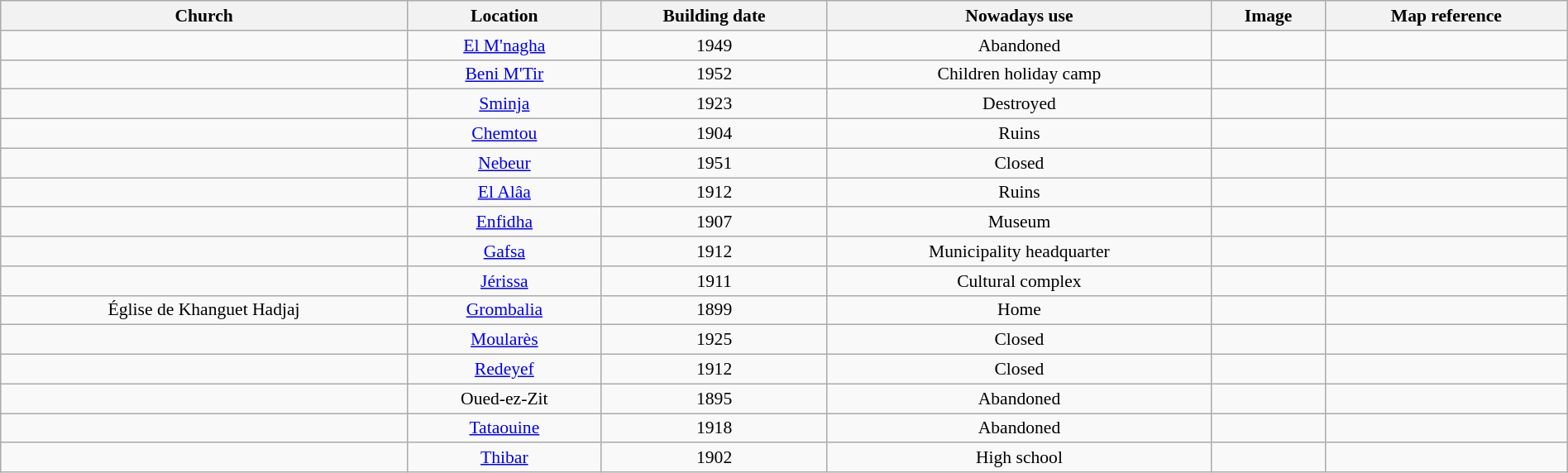<table class="wikitable" class="wikitable" style="font-size:90%; text-align:center; width:100%">
<tr>
<th>Church</th>
<th>Location</th>
<th>Building date</th>
<th>Nowadays use</th>
<th>Image</th>
<th>Map reference</th>
</tr>
<tr>
<td></td>
<td><a href='#'>El M'nagha</a></td>
<td>1949</td>
<td>Abandoned</td>
<td></td>
<td></td>
</tr>
<tr>
<td></td>
<td><a href='#'>Beni M'Tir</a></td>
<td>1952</td>
<td>Children holiday camp</td>
<td></td>
<td></td>
</tr>
<tr>
<td></td>
<td><a href='#'>Sminja</a></td>
<td>1923</td>
<td>Destroyed</td>
<td></td>
<td></td>
</tr>
<tr>
<td></td>
<td><a href='#'>Chemtou</a></td>
<td>1904</td>
<td>Ruins</td>
<td></td>
<td></td>
</tr>
<tr>
<td></td>
<td><a href='#'>Nebeur</a></td>
<td>1951</td>
<td>Closed</td>
<td></td>
<td></td>
</tr>
<tr>
<td></td>
<td><a href='#'>El Alâa</a></td>
<td>1912</td>
<td>Ruins</td>
<td></td>
<td></td>
</tr>
<tr>
<td></td>
<td><a href='#'>Enfidha</a></td>
<td>1907</td>
<td>Museum</td>
<td></td>
<td></td>
</tr>
<tr>
<td></td>
<td><a href='#'>Gafsa</a></td>
<td>1912</td>
<td>Municipality headquarter</td>
<td></td>
<td></td>
</tr>
<tr>
<td></td>
<td><a href='#'>Jérissa</a></td>
<td>1911</td>
<td>Cultural complex</td>
<td></td>
<td></td>
</tr>
<tr>
<td>Église de Khanguet Hadjaj</td>
<td><a href='#'>Grombalia</a></td>
<td>1899</td>
<td>Home</td>
<td></td>
<td></td>
</tr>
<tr>
<td></td>
<td><a href='#'>Moularès</a></td>
<td>1925</td>
<td>Closed</td>
<td></td>
<td></td>
</tr>
<tr>
<td></td>
<td><a href='#'>Redeyef</a></td>
<td>1912</td>
<td>Closed</td>
<td></td>
<td></td>
</tr>
<tr>
<td></td>
<td>Oued-ez-Zit</td>
<td>1895</td>
<td>Abandoned</td>
<td></td>
<td></td>
</tr>
<tr>
<td></td>
<td><a href='#'>Tataouine</a></td>
<td>1918</td>
<td>Abandoned</td>
<td></td>
<td></td>
</tr>
<tr>
<td></td>
<td><a href='#'>Thibar</a></td>
<td>1902</td>
<td>High school</td>
<td></td>
<td></td>
</tr>
</table>
